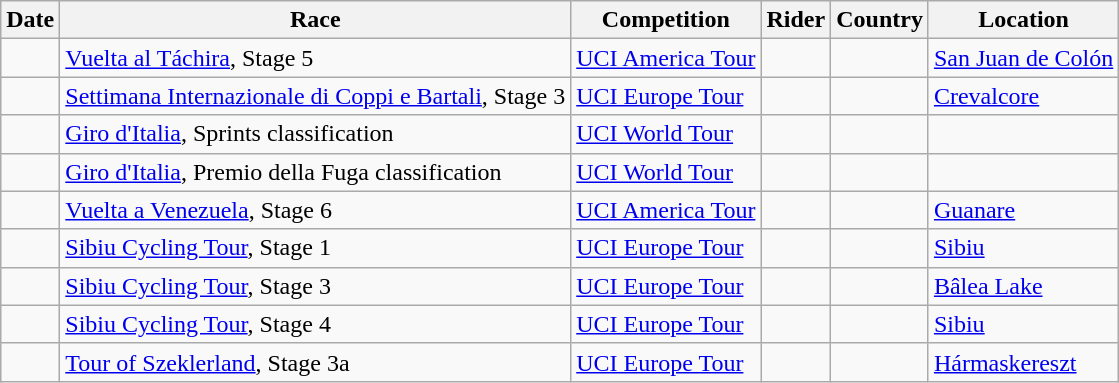<table class="wikitable sortable">
<tr>
<th>Date</th>
<th>Race</th>
<th>Competition</th>
<th>Rider</th>
<th>Country</th>
<th>Location</th>
</tr>
<tr>
<td></td>
<td><a href='#'>Vuelta al Táchira</a>, Stage 5</td>
<td><a href='#'>UCI America Tour</a></td>
<td></td>
<td></td>
<td><a href='#'>San Juan de Colón</a></td>
</tr>
<tr>
<td></td>
<td><a href='#'>Settimana Internazionale di Coppi e Bartali</a>, Stage 3</td>
<td><a href='#'>UCI Europe Tour</a></td>
<td></td>
<td></td>
<td><a href='#'>Crevalcore</a></td>
</tr>
<tr>
<td></td>
<td><a href='#'>Giro d'Italia</a>, Sprints classification</td>
<td><a href='#'>UCI World Tour</a></td>
<td></td>
<td></td>
<td></td>
</tr>
<tr>
<td></td>
<td><a href='#'>Giro d'Italia</a>, Premio della Fuga classification</td>
<td><a href='#'>UCI World Tour</a></td>
<td></td>
<td></td>
<td></td>
</tr>
<tr>
<td></td>
<td><a href='#'>Vuelta a Venezuela</a>, Stage 6</td>
<td><a href='#'>UCI America Tour</a></td>
<td></td>
<td></td>
<td><a href='#'>Guanare</a></td>
</tr>
<tr>
<td></td>
<td><a href='#'>Sibiu Cycling Tour</a>, Stage 1</td>
<td><a href='#'>UCI Europe Tour</a></td>
<td></td>
<td></td>
<td><a href='#'>Sibiu</a></td>
</tr>
<tr>
<td></td>
<td><a href='#'>Sibiu Cycling Tour</a>, Stage 3</td>
<td><a href='#'>UCI Europe Tour</a></td>
<td></td>
<td></td>
<td><a href='#'>Bâlea Lake</a></td>
</tr>
<tr>
<td></td>
<td><a href='#'>Sibiu Cycling Tour</a>, Stage 4</td>
<td><a href='#'>UCI Europe Tour</a></td>
<td></td>
<td></td>
<td><a href='#'>Sibiu</a></td>
</tr>
<tr>
<td></td>
<td><a href='#'>Tour of Szeklerland</a>, Stage 3a</td>
<td><a href='#'>UCI Europe Tour</a></td>
<td></td>
<td></td>
<td><a href='#'>Hármaskereszt</a></td>
</tr>
</table>
